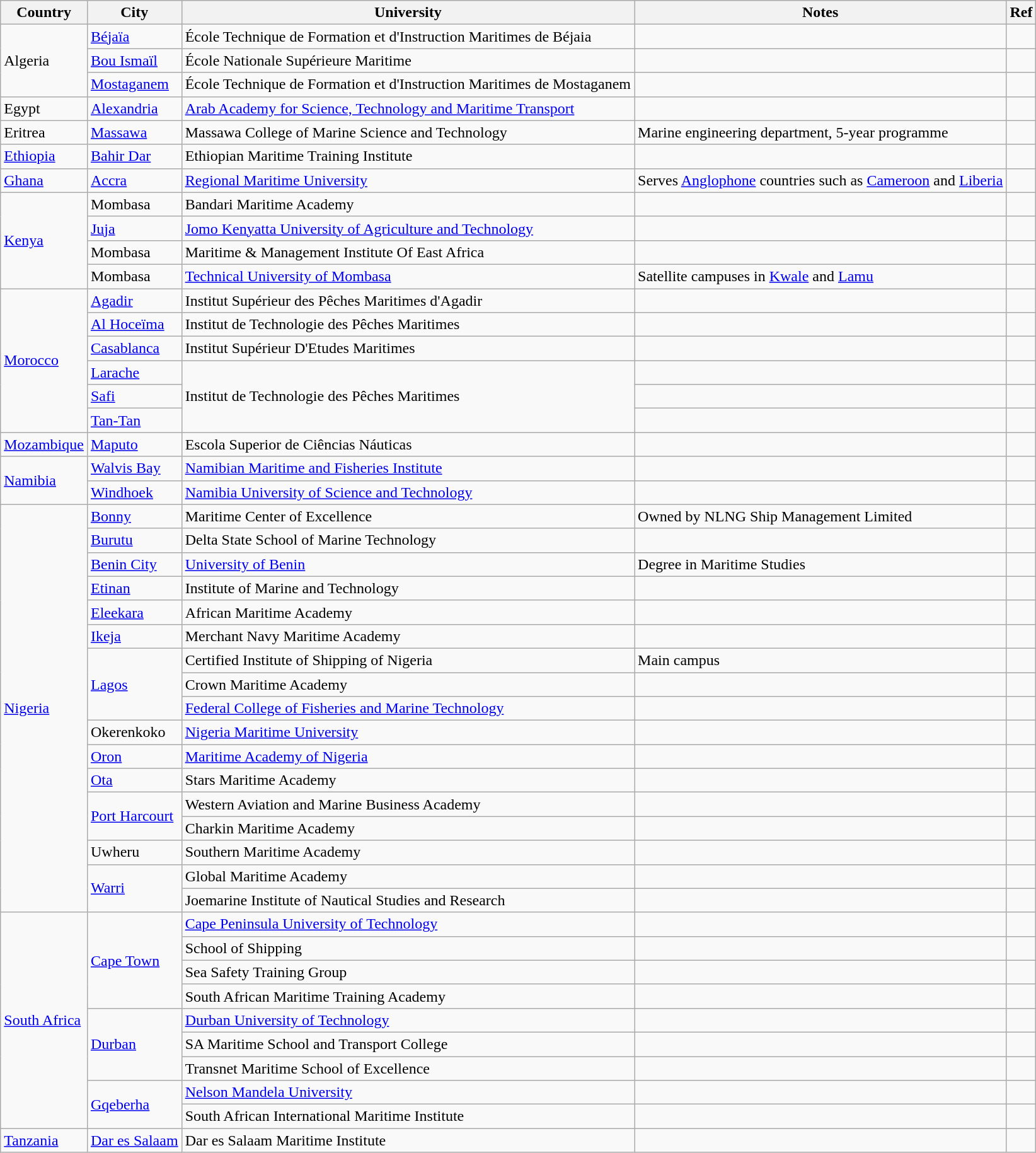<table class="wikitable unsortable">
<tr>
<th>Country</th>
<th>City</th>
<th>University</th>
<th>Notes</th>
<th>Ref</th>
</tr>
<tr>
<td rowspan="3">Algeria</td>
<td><a href='#'>Béjaïa</a></td>
<td>École Technique de Formation et d'Instruction Maritimes de Béjaia</td>
<td></td>
<td></td>
</tr>
<tr>
<td><a href='#'>Bou Ismaïl</a></td>
<td>École Nationale Supérieure Maritime</td>
<td></td>
<td></td>
</tr>
<tr>
<td><a href='#'>Mostaganem</a></td>
<td>École Technique de Formation et d'Instruction Maritimes de Mostaganem</td>
<td></td>
<td></td>
</tr>
<tr>
<td>Egypt</td>
<td><a href='#'>Alexandria</a></td>
<td><a href='#'>Arab Academy for Science, Technology and Maritime Transport</a></td>
<td></td>
<td></td>
</tr>
<tr>
<td>Eritrea</td>
<td><a href='#'>Massawa</a></td>
<td>Massawa College of Marine Science and Technology</td>
<td>Marine engineering department, 5-year programme</td>
<td></td>
</tr>
<tr>
<td><a href='#'>Ethiopia</a></td>
<td><a href='#'>Bahir Dar</a></td>
<td>Ethiopian Maritime Training Institute</td>
<td></td>
<td></td>
</tr>
<tr>
<td><a href='#'>Ghana</a></td>
<td><a href='#'>Accra</a></td>
<td><a href='#'>Regional Maritime University</a></td>
<td>Serves <a href='#'>Anglophone</a> countries such as <a href='#'>Cameroon</a> and <a href='#'>Liberia</a></td>
<td></td>
</tr>
<tr>
<td rowspan="4"><a href='#'>Kenya</a></td>
<td>Mombasa</td>
<td>Bandari Maritime Academy</td>
<td></td>
<td></td>
</tr>
<tr>
<td><a href='#'>Juja</a></td>
<td><a href='#'>Jomo Kenyatta University of Agriculture and Technology</a></td>
<td></td>
<td></td>
</tr>
<tr>
<td>Mombasa</td>
<td>Maritime & Management Institute Of East Africa</td>
<td></td>
<td></td>
</tr>
<tr>
<td>Mombasa</td>
<td><a href='#'>Technical University of Mombasa</a></td>
<td>Satellite campuses in <a href='#'>Kwale</a> and <a href='#'>Lamu</a></td>
<td></td>
</tr>
<tr>
<td rowspan="6"><a href='#'>Morocco</a></td>
<td><a href='#'>Agadir</a></td>
<td>Institut Supérieur des Pêches Maritimes d'Agadir</td>
<td></td>
<td></td>
</tr>
<tr>
<td><a href='#'>Al Hoceïma</a></td>
<td>Institut de Technologie des Pêches Maritimes</td>
<td></td>
<td></td>
</tr>
<tr>
<td><a href='#'>Casablanca</a></td>
<td>Institut Supérieur D'Etudes Maritimes</td>
<td></td>
<td></td>
</tr>
<tr>
<td><a href='#'>Larache</a></td>
<td rowspan="3">Institut de Technologie des Pêches Maritimes</td>
<td></td>
<td></td>
</tr>
<tr>
<td><a href='#'>Safi</a></td>
<td></td>
<td></td>
</tr>
<tr>
<td><a href='#'>Tan-Tan</a></td>
<td></td>
<td></td>
</tr>
<tr>
<td><a href='#'>Mozambique</a></td>
<td><a href='#'>Maputo</a></td>
<td>Escola Superior de Ciências Náuticas</td>
<td></td>
</tr>
<tr>
<td rowspan="2"><a href='#'>Namibia</a></td>
<td><a href='#'>Walvis Bay</a></td>
<td><a href='#'>Namibian Maritime and Fisheries Institute</a></td>
<td></td>
<td></td>
</tr>
<tr>
<td><a href='#'>Windhoek</a></td>
<td><a href='#'>Namibia University of Science and Technology</a></td>
<td></td>
<td></td>
</tr>
<tr>
<td rowspan="17"><a href='#'>Nigeria</a></td>
<td><a href='#'>Bonny</a></td>
<td>Maritime Center of Excellence</td>
<td>Owned by NLNG Ship Management Limited</td>
<td></td>
</tr>
<tr>
<td><a href='#'>Burutu</a></td>
<td>Delta State School of Marine Technology</td>
<td></td>
<td></td>
</tr>
<tr>
<td><a href='#'>Benin City</a></td>
<td><a href='#'>University of Benin</a></td>
<td>Degree in Maritime Studies</td>
<td></td>
</tr>
<tr>
<td><a href='#'>Etinan</a></td>
<td>Institute of Marine and Technology</td>
<td></td>
<td></td>
</tr>
<tr>
<td><a href='#'>Eleekara</a></td>
<td>African Maritime Academy</td>
<td></td>
<td></td>
</tr>
<tr>
<td><a href='#'>Ikeja</a></td>
<td>Merchant Navy Maritime Academy</td>
<td></td>
<td></td>
</tr>
<tr>
<td rowspan="3"><a href='#'>Lagos</a></td>
<td>Certified Institute of Shipping of Nigeria</td>
<td>Main campus</td>
<td></td>
</tr>
<tr>
<td>Crown Maritime Academy</td>
<td></td>
<td></td>
</tr>
<tr>
<td><a href='#'>Federal College of Fisheries and Marine Technology</a></td>
<td></td>
<td></td>
</tr>
<tr>
<td>Okerenkoko</td>
<td><a href='#'>Nigeria Maritime University</a></td>
<td></td>
<td></td>
</tr>
<tr>
<td><a href='#'>Oron</a></td>
<td><a href='#'>Maritime Academy of Nigeria</a></td>
<td></td>
<td></td>
</tr>
<tr>
<td><a href='#'>Ota</a></td>
<td>Stars Maritime Academy</td>
<td></td>
<td></td>
</tr>
<tr>
<td rowspan="2"><a href='#'>Port Harcourt</a></td>
<td>Western Aviation and Marine Business Academy</td>
<td></td>
<td></td>
</tr>
<tr>
<td>Charkin Maritime Academy</td>
<td></td>
<td></td>
</tr>
<tr>
<td>Uwheru</td>
<td>Southern Maritime Academy</td>
<td></td>
<td></td>
</tr>
<tr>
<td rowspan="2"><a href='#'>Warri</a></td>
<td>Global Maritime Academy</td>
<td></td>
<td></td>
</tr>
<tr>
<td>Joemarine Institute of Nautical Studies and Research</td>
<td></td>
<td></td>
</tr>
<tr>
<td rowspan="9"><a href='#'>South Africa</a></td>
<td rowspan="4"><a href='#'>Cape Town</a></td>
<td><a href='#'>Cape Peninsula University of Technology</a></td>
<td></td>
<td></td>
</tr>
<tr>
<td>School of Shipping</td>
<td></td>
<td></td>
</tr>
<tr>
<td>Sea Safety Training Group</td>
<td></td>
<td></td>
</tr>
<tr>
<td>South African Maritime Training Academy</td>
<td></td>
<td></td>
</tr>
<tr>
<td rowspan="3"><a href='#'>Durban</a></td>
<td><a href='#'>Durban University of Technology</a></td>
<td></td>
<td></td>
</tr>
<tr>
<td>SA Maritime School and Transport College</td>
<td></td>
<td></td>
</tr>
<tr>
<td>Transnet Maritime School of Excellence</td>
<td></td>
<td></td>
</tr>
<tr>
<td rowspan="2"><a href='#'>Gqeberha</a></td>
<td><a href='#'>Nelson Mandela University</a></td>
<td></td>
<td></td>
</tr>
<tr>
<td>South African International Maritime Institute</td>
<td></td>
<td></td>
</tr>
<tr>
<td><a href='#'>Tanzania</a></td>
<td><a href='#'>Dar es Salaam</a></td>
<td>Dar es Salaam Maritime Institute</td>
<td></td>
<td></td>
</tr>
</table>
